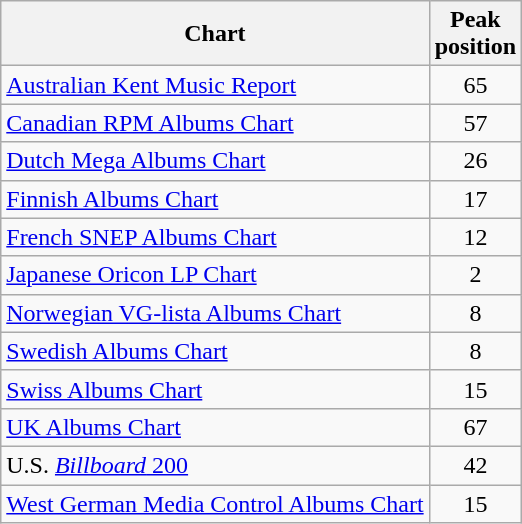<table class="wikitable sortable" style="text-align:center;">
<tr>
<th>Chart</th>
<th>Peak<br>position</th>
</tr>
<tr>
<td align="left"><a href='#'>Australian Kent Music Report</a></td>
<td>65</td>
</tr>
<tr>
<td align="left"><a href='#'>Canadian RPM Albums Chart</a></td>
<td>57</td>
</tr>
<tr>
<td align="left"><a href='#'>Dutch Mega Albums Chart</a></td>
<td>26</td>
</tr>
<tr>
<td align="left"><a href='#'>Finnish Albums Chart</a></td>
<td>17</td>
</tr>
<tr>
<td align="left"><a href='#'>French SNEP Albums Chart</a></td>
<td>12</td>
</tr>
<tr>
<td align="left"><a href='#'>Japanese Oricon LP Chart</a></td>
<td>2</td>
</tr>
<tr>
<td align="left"><a href='#'>Norwegian VG-lista Albums Chart</a></td>
<td>8</td>
</tr>
<tr>
<td align="left"><a href='#'>Swedish Albums Chart</a></td>
<td>8</td>
</tr>
<tr>
<td align="left"><a href='#'>Swiss Albums Chart</a></td>
<td>15</td>
</tr>
<tr>
<td align="left"><a href='#'>UK Albums Chart</a></td>
<td>67</td>
</tr>
<tr>
<td align="left">U.S. <a href='#'><em>Billboard</em> 200</a></td>
<td>42</td>
</tr>
<tr>
<td align="left"><a href='#'>West German Media Control Albums Chart</a></td>
<td>15</td>
</tr>
</table>
